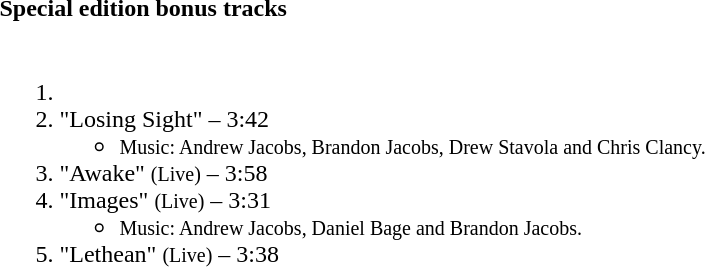<table class="collapsible collapsed" border="0" style="margin-right:20.45em">
<tr>
<th style="width:100%; text-align:left;">Special edition bonus tracks</th>
<th></th>
</tr>
<tr>
<td colspan="2"><br><ol><li><li> "Losing Sight" – 3:42<ul><li><small> Music: Andrew Jacobs, Brandon Jacobs, Drew Stavola and Chris Clancy.</small></li></ul></li><li>"Awake" <small>(Live)</small> – 3:58</li><li>"Images" <small>(Live)</small> – 3:31<ul><li><small> Music: Andrew Jacobs, Daniel Bage and Brandon Jacobs.</small></li></ul></li><li>"Lethean" <small>(Live)</small> – 3:38</li></ol></td>
</tr>
</table>
